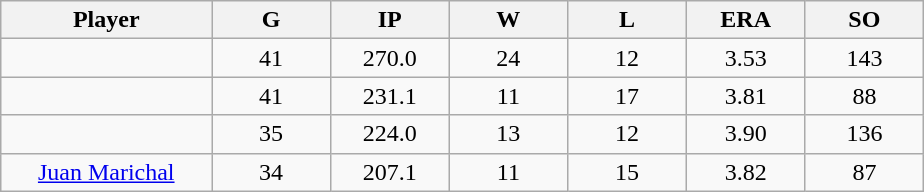<table class="wikitable sortable">
<tr>
<th bgcolor="#DDDDFF" width="16%">Player</th>
<th bgcolor="#DDDDFF" width="9%">G</th>
<th bgcolor="#DDDDFF" width="9%">IP</th>
<th bgcolor="#DDDDFF" width="9%">W</th>
<th bgcolor="#DDDDFF" width="9%">L</th>
<th bgcolor="#DDDDFF" width="9%">ERA</th>
<th bgcolor="#DDDDFF" width="9%">SO</th>
</tr>
<tr align="center">
<td></td>
<td>41</td>
<td>270.0</td>
<td>24</td>
<td>12</td>
<td>3.53</td>
<td>143</td>
</tr>
<tr align="center">
<td></td>
<td>41</td>
<td>231.1</td>
<td>11</td>
<td>17</td>
<td>3.81</td>
<td>88</td>
</tr>
<tr align="center">
<td></td>
<td>35</td>
<td>224.0</td>
<td>13</td>
<td>12</td>
<td>3.90</td>
<td>136</td>
</tr>
<tr align="center">
<td><a href='#'>Juan Marichal</a></td>
<td>34</td>
<td>207.1</td>
<td>11</td>
<td>15</td>
<td>3.82</td>
<td>87</td>
</tr>
</table>
